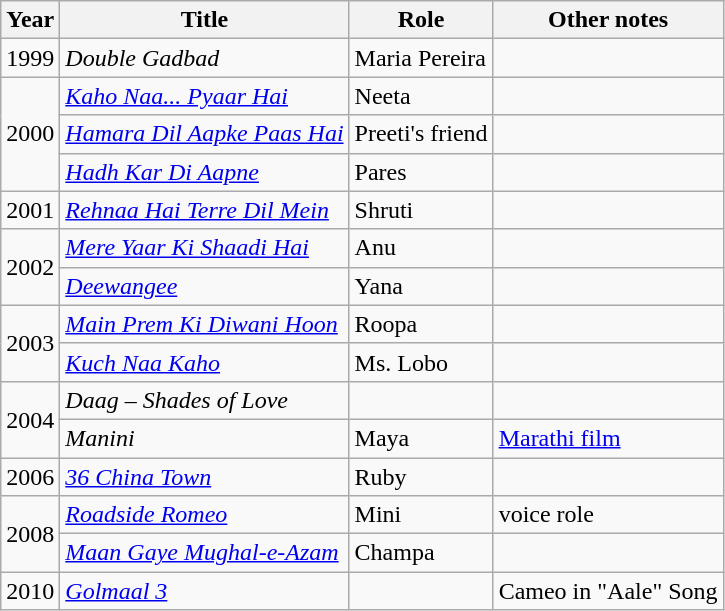<table class="wikitable">
<tr>
<th>Year</th>
<th>Title</th>
<th>Role</th>
<th>Other notes</th>
</tr>
<tr>
<td>1999</td>
<td><em>Double Gadbad</em></td>
<td>Maria Pereira</td>
<td></td>
</tr>
<tr>
<td rowspan="3">2000</td>
<td><em><a href='#'>Kaho Naa... Pyaar Hai</a></em></td>
<td>Neeta</td>
<td></td>
</tr>
<tr>
<td><em><a href='#'>Hamara Dil Aapke Paas Hai</a></em></td>
<td>Preeti's friend</td>
<td></td>
</tr>
<tr>
<td><em><a href='#'>Hadh Kar Di Aapne</a></em></td>
<td>Pares</td>
<td></td>
</tr>
<tr>
<td>2001</td>
<td><em><a href='#'>Rehnaa Hai Terre Dil Mein</a></em></td>
<td>Shruti</td>
<td></td>
</tr>
<tr>
<td rowspan ="2">2002</td>
<td><em><a href='#'>Mere Yaar Ki Shaadi Hai</a></em></td>
<td>Anu</td>
<td></td>
</tr>
<tr>
<td><em><a href='#'>Deewangee</a></em></td>
<td>Yana</td>
<td></td>
</tr>
<tr>
<td rowspan ="2">2003</td>
<td><em><a href='#'>Main Prem Ki Diwani Hoon</a></em></td>
<td>Roopa</td>
<td></td>
</tr>
<tr>
<td><em><a href='#'>Kuch Naa Kaho</a></em></td>
<td>Ms. Lobo</td>
<td></td>
</tr>
<tr>
<td Rowspan="2">2004</td>
<td><em>Daag – Shades of Love</em></td>
<td></td>
<td></td>
</tr>
<tr>
<td><em>Manini</em></td>
<td>Maya</td>
<td><a href='#'>Marathi film</a></td>
</tr>
<tr>
<td>2006</td>
<td><em><a href='#'>36 China Town</a></em></td>
<td>Ruby</td>
<td></td>
</tr>
<tr>
<td rowspan ="2">2008</td>
<td><em><a href='#'>Roadside Romeo</a></em></td>
<td>Mini</td>
<td>voice role</td>
</tr>
<tr>
<td><em><a href='#'>Maan Gaye Mughal-e-Azam</a></em></td>
<td>Champa</td>
<td></td>
</tr>
<tr>
<td>2010</td>
<td><em><a href='#'>Golmaal 3</a></em></td>
<td></td>
<td>Cameo in "Aale" Song</td>
</tr>
</table>
